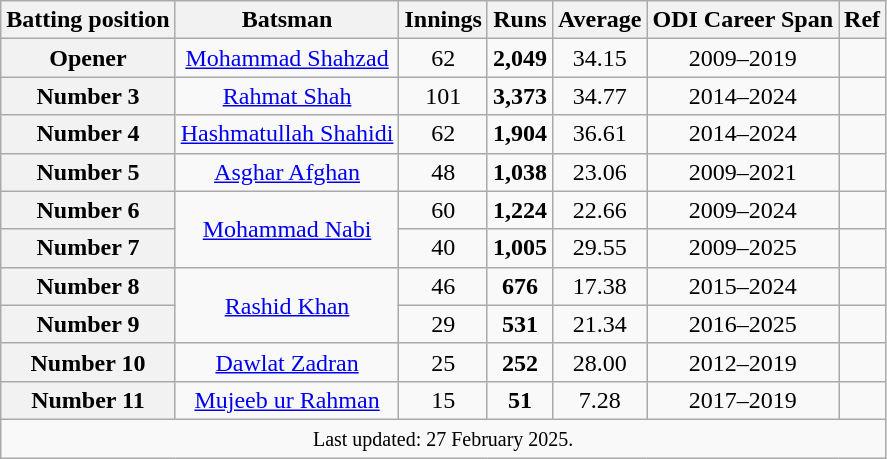<table class="wikitable sortable" style=text-align:center;>
<tr>
<th scope="col">Batting position</th>
<th scope="col">Batsman</th>
<th scope="col">Innings</th>
<th scope="col">Runs</th>
<th scope="col">Average</th>
<th scope="col">ODI Career Span</th>
<th scope="col">Ref</th>
</tr>
<tr>
<th scope="row">Opener</th>
<td><a href='#'>Mohammad Shahzad</a></td>
<td>62</td>
<td><strong>2,049</strong></td>
<td>34.15</td>
<td>2009–2019</td>
<td></td>
</tr>
<tr>
<th scope="row">Number 3</th>
<td><a href='#'>Rahmat Shah</a></td>
<td>101</td>
<td><strong>3,373</strong></td>
<td>34.77</td>
<td>2014–2024</td>
<td></td>
</tr>
<tr>
<th scope="row">Number 4</th>
<td><a href='#'>Hashmatullah Shahidi</a></td>
<td>62</td>
<td><strong>1,904</strong></td>
<td>36.61</td>
<td>2014–2024</td>
<td></td>
</tr>
<tr>
<th scope="row">Number 5</th>
<td><a href='#'>Asghar Afghan</a></td>
<td>48</td>
<td><strong>1,038</strong></td>
<td>23.06</td>
<td>2009–2021</td>
<td></td>
</tr>
<tr>
<th scope="row">Number 6</th>
<td rowspan="2"><a href='#'>Mohammad Nabi</a></td>
<td>60</td>
<td><strong>1,224</strong></td>
<td>22.66</td>
<td>2009–2024</td>
<td></td>
</tr>
<tr>
<th scope="row">Number 7</th>
<td>40</td>
<td><strong>1,005</strong></td>
<td>29.55</td>
<td>2009–2025</td>
<td></td>
</tr>
<tr>
<th scope="row">Number 8</th>
<td rowspan=2><a href='#'>Rashid Khan</a></td>
<td>46</td>
<td><strong>676</strong></td>
<td>17.38</td>
<td>2015–2024</td>
<td></td>
</tr>
<tr>
<th scope="row">Number 9</th>
<td>29</td>
<td><strong>531</strong></td>
<td>21.34</td>
<td>2016–2025</td>
<td></td>
</tr>
<tr>
<th scope="row">Number 10</th>
<td><a href='#'>Dawlat Zadran</a></td>
<td>25</td>
<td><strong>252</strong></td>
<td>28.00</td>
<td>2012–2019</td>
<td></td>
</tr>
<tr>
<th scope="row">Number 11</th>
<td><a href='#'>Mujeeb ur Rahman</a></td>
<td>15</td>
<td><strong>51</strong></td>
<td>7.28</td>
<td>2017–2019</td>
<td></td>
</tr>
<tr>
<td colspan=7><small>Last updated: 27 February 2025. </small></td>
</tr>
</table>
